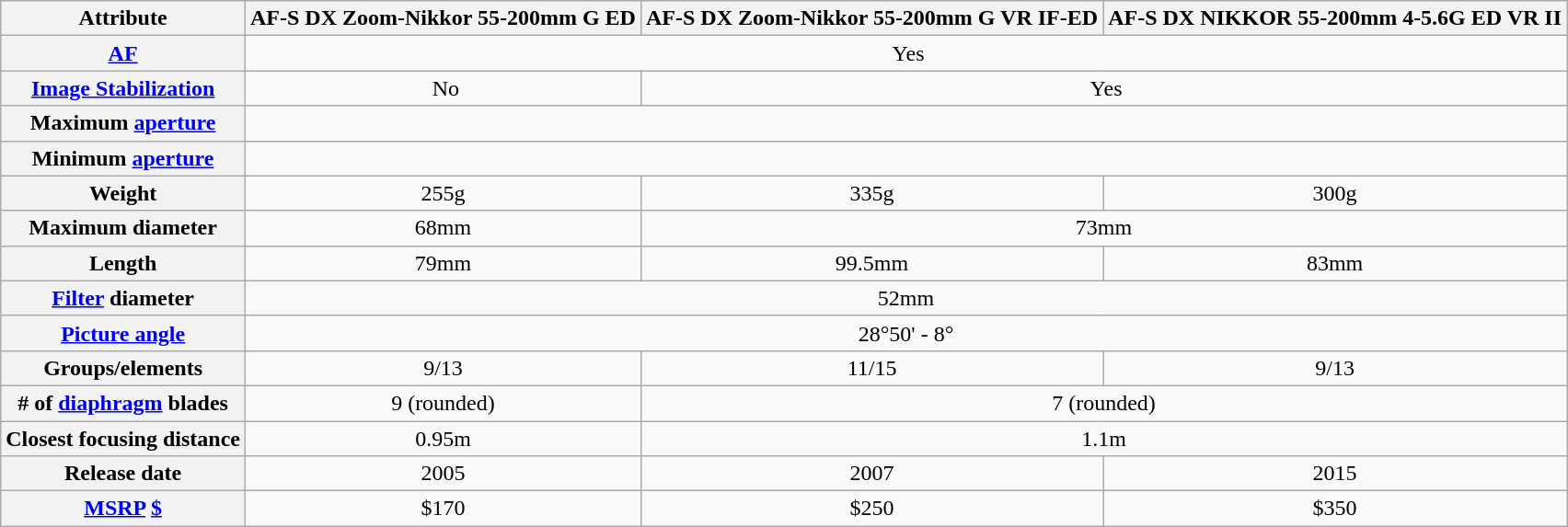<table class="wikitable">
<tr>
<th>Attribute</th>
<th>AF-S DX Zoom-Nikkor 55-200mm G ED</th>
<th>AF-S DX Zoom-Nikkor 55-200mm G VR IF-ED</th>
<th>AF-S DX NIKKOR 55-200mm 4-5.6G ED VR II</th>
</tr>
<tr>
<th align="center"><a href='#'>AF</a></th>
<td align="center" colspan="3"> Yes</td>
</tr>
<tr>
<th align="center"><a href='#'>Image Stabilization</a></th>
<td align="center"> No</td>
<td align="center" colspan="2"> Yes</td>
</tr>
<tr>
<th align="center">Maximum <a href='#'>aperture</a></th>
<td align="center" colspan="3"></td>
</tr>
<tr>
<th align="center">Minimum <a href='#'>aperture</a></th>
<td align="center" colspan="3"></td>
</tr>
<tr>
<th align="center">Weight</th>
<td align="center">255g</td>
<td align="center">335g</td>
<td align="center">300g</td>
</tr>
<tr>
<th align="center">Maximum diameter</th>
<td align="center">68mm</td>
<td align="center" colspan="2">73mm</td>
</tr>
<tr>
<th align="center">Length</th>
<td align="center">79mm</td>
<td align="center">99.5mm</td>
<td align="center">83mm</td>
</tr>
<tr>
<th align="center"><a href='#'>Filter</a> diameter</th>
<td align="center" colspan="3">52mm</td>
</tr>
<tr>
<th align="center"><a href='#'>Picture angle</a> </th>
<td align="center" colspan="3">28°50' - 8°</td>
</tr>
<tr>
<th align="center">Groups/elements</th>
<td align="center">9/13</td>
<td align="center">11/15</td>
<td align="center">9/13</td>
</tr>
<tr>
<th align="center"># of <a href='#'>diaphragm</a> blades</th>
<td align="center">9 (rounded)</td>
<td align="center" colspan="2">7 (rounded)</td>
</tr>
<tr>
<th align="center">Closest focusing distance</th>
<td align="center">0.95m</td>
<td align="center" colspan="2">1.1m</td>
</tr>
<tr>
<th align="center">Release date</th>
<td align="center">2005</td>
<td align="center">2007</td>
<td align="center">2015</td>
</tr>
<tr>
<th align="center"><a href='#'>MSRP</a> <a href='#'>$</a></th>
<td align="center">$170</td>
<td align="center">$250</td>
<td align="center">$350</td>
</tr>
</table>
